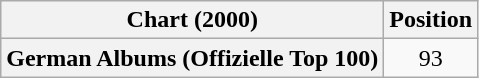<table class="wikitable plainrowheaders" style="text-align:center">
<tr>
<th scope="col">Chart (2000)</th>
<th scope="col">Position</th>
</tr>
<tr>
<th scope="row">German Albums (Offizielle Top 100)</th>
<td>93</td>
</tr>
</table>
